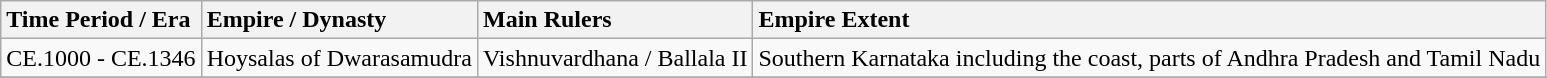<table class="wikitable">
<tr>
<th style="text-align: left;">Time Period / Era</th>
<th style="text-align: left;">Empire / Dynasty</th>
<th style="text-align: left;">Main Rulers</th>
<th style="text-align: left;">Empire Extent</th>
</tr>
<tr>
<td>CE.1000 - CE.1346</td>
<td>Hoysalas of Dwarasamudra</td>
<td>Vishnuvardhana / Ballala II</td>
<td>Southern Karnataka including the coast, parts of Andhra Pradesh and Tamil Nadu</td>
</tr>
<tr>
</tr>
</table>
